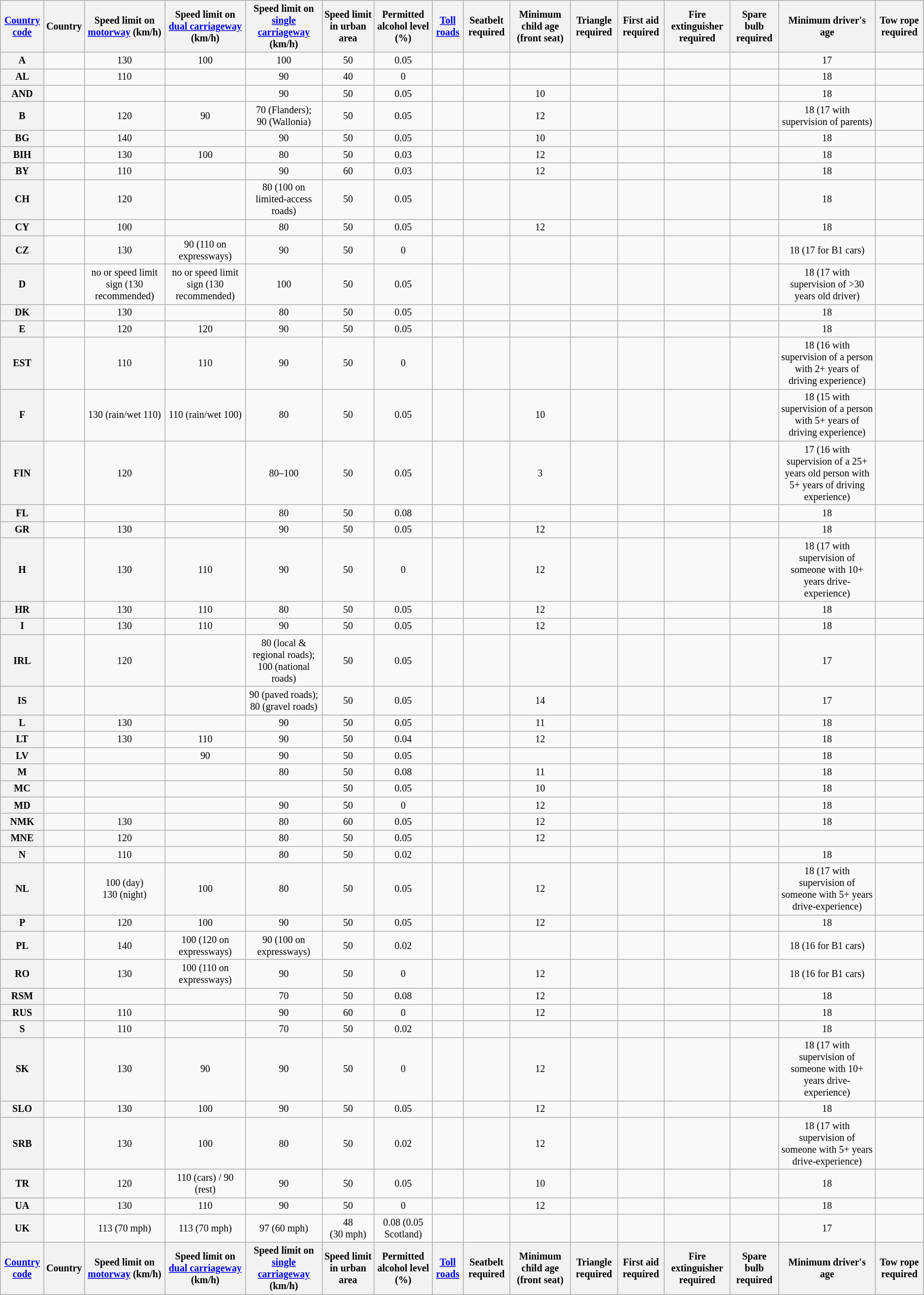<table class="wikitable sortable" style="text-align: center; width: auto; font-size: smaller;">
<tr>
<th><a href='#'>Country code</a></th>
<th>Country</th>
<th>Speed limit on <a href='#'>motorway</a> (km/h)</th>
<th>Speed limit on <a href='#'>dual carriageway</a> (km/h)</th>
<th>Speed limit on <a href='#'>single carriageway</a> (km/h)</th>
<th>Speed limit in urban area</th>
<th>Permitted alcohol level (%)</th>
<th><a href='#'>Toll roads</a></th>
<th>Seatbelt required</th>
<th>Minimum child age (front seat)</th>
<th>Triangle required</th>
<th>First aid required</th>
<th>Fire extinguisher required</th>
<th>Spare bulb required</th>
<th>Minimum driver's age</th>
<th>Tow rope required</th>
</tr>
<tr>
<th>A</th>
<td align="left"></td>
<td>130</td>
<td>100</td>
<td>100</td>
<td>50</td>
<td>0.05</td>
<td></td>
<td></td>
<td></td>
<td></td>
<td></td>
<td></td>
<td></td>
<td>17</td>
<td></td>
</tr>
<tr>
<th>AL</th>
<td align="left"></td>
<td>110</td>
<td></td>
<td>90</td>
<td>40</td>
<td>0</td>
<td></td>
<td></td>
<td></td>
<td></td>
<td></td>
<td></td>
<td></td>
<td>18</td>
<td></td>
</tr>
<tr>
<th>AND</th>
<td align="left"></td>
<td></td>
<td></td>
<td>90</td>
<td>50</td>
<td>0.05</td>
<td></td>
<td></td>
<td>10</td>
<td></td>
<td></td>
<td></td>
<td></td>
<td>18</td>
<td></td>
</tr>
<tr>
<th>B</th>
<td align="left"></td>
<td>120</td>
<td>90</td>
<td>70 (Flanders);<br>90 (Wallonia)</td>
<td>50</td>
<td>0.05</td>
<td></td>
<td></td>
<td>12</td>
<td></td>
<td></td>
<td></td>
<td></td>
<td>18 (17 with supervision of parents)</td>
<td></td>
</tr>
<tr>
<th>BG</th>
<td align="left"></td>
<td>140</td>
<td></td>
<td>90</td>
<td>50</td>
<td>0.05</td>
<td></td>
<td></td>
<td>10</td>
<td></td>
<td></td>
<td></td>
<td></td>
<td>18</td>
<td></td>
</tr>
<tr>
<th>BIH</th>
<td align="left"></td>
<td>130</td>
<td>100</td>
<td>80</td>
<td>50</td>
<td>0.03</td>
<td></td>
<td></td>
<td>12</td>
<td></td>
<td></td>
<td></td>
<td></td>
<td>18</td>
<td></td>
</tr>
<tr>
<th>BY</th>
<td align="left"></td>
<td>110</td>
<td></td>
<td>90</td>
<td>60</td>
<td>0.03</td>
<td></td>
<td></td>
<td>12</td>
<td></td>
<td></td>
<td></td>
<td></td>
<td>18</td>
<td></td>
</tr>
<tr>
<th>CH</th>
<td align="left"></td>
<td>120</td>
<td></td>
<td>80 (100 on limited-access roads)</td>
<td>50</td>
<td>0.05</td>
<td></td>
<td></td>
<td></td>
<td></td>
<td></td>
<td></td>
<td></td>
<td>18</td>
<td></td>
</tr>
<tr>
<th>CY</th>
<td align="left"></td>
<td>100</td>
<td></td>
<td>80</td>
<td>50</td>
<td>0.05</td>
<td></td>
<td></td>
<td>12</td>
<td></td>
<td></td>
<td></td>
<td></td>
<td>18</td>
<td></td>
</tr>
<tr>
<th>CZ</th>
<td align="left"></td>
<td>130</td>
<td>90 (110 on expressways)</td>
<td>90</td>
<td>50</td>
<td>0</td>
<td></td>
<td></td>
<td></td>
<td></td>
<td></td>
<td></td>
<td></td>
<td>18 (17 for B1 cars)</td>
<td></td>
</tr>
<tr>
<th>D</th>
<td align="left"></td>
<td>no or speed limit sign (130 recommended)</td>
<td>no or speed limit sign (130 recommended)</td>
<td>100</td>
<td>50</td>
<td>0.05</td>
<td></td>
<td></td>
<td></td>
<td></td>
<td></td>
<td></td>
<td></td>
<td>18 (17 with supervision of >30 years old driver)</td>
<td></td>
</tr>
<tr>
<th>DK</th>
<td align="left"></td>
<td>130</td>
<td></td>
<td>80</td>
<td>50</td>
<td>0.05</td>
<td></td>
<td></td>
<td></td>
<td></td>
<td></td>
<td></td>
<td></td>
<td>18</td>
<td></td>
</tr>
<tr>
<th>E</th>
<td align="left"></td>
<td>120</td>
<td>120</td>
<td>90</td>
<td>50</td>
<td>0.05</td>
<td></td>
<td></td>
<td></td>
<td></td>
<td></td>
<td></td>
<td></td>
<td>18</td>
<td></td>
</tr>
<tr>
<th>EST</th>
<td align="left"></td>
<td>110</td>
<td>110</td>
<td>90</td>
<td>50</td>
<td>0</td>
<td></td>
<td></td>
<td></td>
<td></td>
<td></td>
<td></td>
<td></td>
<td>18 (16 with supervision of a person with 2+ years of driving experience)</td>
<td></td>
</tr>
<tr>
<th>F</th>
<td align="left"></td>
<td>130 (rain/wet 110)</td>
<td>110 (rain/wet 100)</td>
<td>80</td>
<td>50</td>
<td>0.05</td>
<td></td>
<td></td>
<td>10</td>
<td></td>
<td></td>
<td></td>
<td></td>
<td>18 (15 with supervision of a person with 5+ years of driving experience)</td>
<td></td>
</tr>
<tr>
<th>FIN</th>
<td align="left"></td>
<td>120</td>
<td></td>
<td>80–100</td>
<td>50</td>
<td>0.05</td>
<td></td>
<td></td>
<td>3</td>
<td></td>
<td></td>
<td></td>
<td></td>
<td>17 (16 with supervision of a 25+ years old person with 5+ years of driving experience)</td>
<td></td>
</tr>
<tr>
<th>FL</th>
<td align="left"></td>
<td></td>
<td></td>
<td>80</td>
<td>50</td>
<td>0.08</td>
<td></td>
<td></td>
<td></td>
<td></td>
<td></td>
<td></td>
<td></td>
<td>18</td>
<td></td>
</tr>
<tr>
<th>GR</th>
<td align="left"></td>
<td>130</td>
<td></td>
<td>90</td>
<td>50</td>
<td>0.05</td>
<td></td>
<td></td>
<td>12</td>
<td></td>
<td></td>
<td></td>
<td></td>
<td>18</td>
<td></td>
</tr>
<tr>
<th>H</th>
<td align="left"></td>
<td>130</td>
<td>110</td>
<td>90</td>
<td>50</td>
<td>0</td>
<td></td>
<td></td>
<td>12</td>
<td></td>
<td></td>
<td></td>
<td></td>
<td>18 (17 with supervision of someone with 10+ years drive-experience)</td>
<td></td>
</tr>
<tr>
<th>HR</th>
<td align="left"></td>
<td>130</td>
<td>110</td>
<td>80</td>
<td>50</td>
<td>0.05</td>
<td></td>
<td></td>
<td>12</td>
<td></td>
<td></td>
<td></td>
<td></td>
<td>18</td>
<td></td>
</tr>
<tr>
<th>I</th>
<td align="left"></td>
<td>130</td>
<td>110</td>
<td>90</td>
<td>50</td>
<td>0.05</td>
<td></td>
<td></td>
<td>12</td>
<td></td>
<td></td>
<td></td>
<td></td>
<td>18</td>
<td></td>
</tr>
<tr>
<th>IRL</th>
<td align="left"></td>
<td>120</td>
<td></td>
<td>80 (local & regional roads);<br>100 (national roads)</td>
<td>50</td>
<td>0.05</td>
<td></td>
<td></td>
<td></td>
<td></td>
<td></td>
<td></td>
<td></td>
<td>17</td>
<td></td>
</tr>
<tr>
<th>IS</th>
<td align="left"></td>
<td></td>
<td></td>
<td>90 (paved roads);<br> 80 (gravel roads)</td>
<td>50</td>
<td>0.05</td>
<td></td>
<td></td>
<td>14</td>
<td></td>
<td></td>
<td></td>
<td></td>
<td>17</td>
<td></td>
</tr>
<tr>
<th>L</th>
<td align="left"></td>
<td>130</td>
<td></td>
<td>90</td>
<td>50</td>
<td>0.05</td>
<td></td>
<td></td>
<td>11</td>
<td></td>
<td></td>
<td></td>
<td></td>
<td>18</td>
<td></td>
</tr>
<tr>
<th>LT</th>
<td align="left"></td>
<td>130</td>
<td>110</td>
<td>90</td>
<td>50</td>
<td>0.04</td>
<td></td>
<td></td>
<td>12</td>
<td></td>
<td></td>
<td></td>
<td></td>
<td>18</td>
<td></td>
</tr>
<tr>
<th>LV</th>
<td align="left"></td>
<td></td>
<td>90</td>
<td>90</td>
<td>50</td>
<td>0.05</td>
<td></td>
<td></td>
<td></td>
<td></td>
<td></td>
<td></td>
<td></td>
<td>18</td>
<td></td>
</tr>
<tr>
<th>M</th>
<td align="left"></td>
<td></td>
<td></td>
<td>80</td>
<td>50</td>
<td>0.08</td>
<td></td>
<td></td>
<td>11</td>
<td></td>
<td></td>
<td></td>
<td></td>
<td>18</td>
<td></td>
</tr>
<tr>
<th>MC</th>
<td align="left"></td>
<td></td>
<td></td>
<td></td>
<td>50</td>
<td>0.05</td>
<td></td>
<td></td>
<td>10</td>
<td></td>
<td></td>
<td></td>
<td></td>
<td>18</td>
<td></td>
</tr>
<tr>
<th>MD</th>
<td align="left"></td>
<td></td>
<td></td>
<td>90</td>
<td>50</td>
<td>0</td>
<td></td>
<td></td>
<td>12</td>
<td></td>
<td></td>
<td></td>
<td></td>
<td>18</td>
<td></td>
</tr>
<tr>
<th>NMK</th>
<td align="left"></td>
<td>130</td>
<td></td>
<td>80</td>
<td>60</td>
<td>0.05</td>
<td></td>
<td></td>
<td>12</td>
<td></td>
<td></td>
<td></td>
<td></td>
<td>18</td>
<td></td>
</tr>
<tr>
<th>MNE</th>
<td align="left"></td>
<td>120</td>
<td></td>
<td>80</td>
<td>50</td>
<td>0.05</td>
<td></td>
<td></td>
<td>12</td>
<td></td>
<td></td>
<td></td>
<td></td>
<td></td>
<td></td>
</tr>
<tr>
<th>N</th>
<td align="left"></td>
<td>110</td>
<td></td>
<td>80</td>
<td>50</td>
<td>0.02</td>
<td></td>
<td></td>
<td></td>
<td></td>
<td></td>
<td></td>
<td></td>
<td>18</td>
<td></td>
</tr>
<tr>
<th>NL</th>
<td align="left"></td>
<td>100 (day)<br>130 (night)</td>
<td>100</td>
<td>80</td>
<td>50</td>
<td>0.05</td>
<td></td>
<td></td>
<td>12</td>
<td></td>
<td></td>
<td></td>
<td></td>
<td>18 (17 with supervision of someone with 5+ years drive-experience)</td>
<td></td>
</tr>
<tr>
<th>P</th>
<td align="left"></td>
<td>120</td>
<td>100</td>
<td>90</td>
<td>50</td>
<td>0.05</td>
<td></td>
<td></td>
<td>12</td>
<td></td>
<td></td>
<td></td>
<td></td>
<td>18</td>
<td></td>
</tr>
<tr>
<th>PL</th>
<td align="left"></td>
<td>140</td>
<td>100 (120 on expressways)</td>
<td>90 (100 on expressways)</td>
<td>50</td>
<td>0.02</td>
<td></td>
<td></td>
<td></td>
<td></td>
<td></td>
<td></td>
<td></td>
<td>18 (16 for B1 cars)</td>
<td></td>
</tr>
<tr>
<th>RO</th>
<td align="left"></td>
<td>130</td>
<td>100 (110 on expressways)</td>
<td>90</td>
<td>50</td>
<td>0</td>
<td></td>
<td></td>
<td>12</td>
<td></td>
<td></td>
<td></td>
<td></td>
<td>18 (16 for B1 cars)</td>
<td></td>
</tr>
<tr>
<th>RSM</th>
<td align="left"></td>
<td></td>
<td></td>
<td>70</td>
<td>50</td>
<td>0.08</td>
<td></td>
<td></td>
<td>12</td>
<td></td>
<td></td>
<td></td>
<td></td>
<td>18</td>
<td></td>
</tr>
<tr>
<th>RUS</th>
<td align="left"></td>
<td>110</td>
<td></td>
<td>90</td>
<td>60</td>
<td>0</td>
<td></td>
<td></td>
<td>12</td>
<td></td>
<td></td>
<td></td>
<td></td>
<td>18</td>
<td></td>
</tr>
<tr>
<th>S</th>
<td align="left"></td>
<td>110</td>
<td></td>
<td>70</td>
<td>50</td>
<td>0.02</td>
<td></td>
<td></td>
<td></td>
<td></td>
<td></td>
<td></td>
<td></td>
<td>18</td>
<td></td>
</tr>
<tr>
<th>SK</th>
<td align="left"></td>
<td>130</td>
<td>90</td>
<td>90</td>
<td>50</td>
<td>0</td>
<td></td>
<td></td>
<td>12</td>
<td></td>
<td></td>
<td></td>
<td></td>
<td>18 (17 with supervision of someone with 10+ years drive-experience)</td>
<td></td>
</tr>
<tr>
<th>SLO</th>
<td align="left"></td>
<td>130</td>
<td>100</td>
<td>90</td>
<td>50</td>
<td>0.05</td>
<td></td>
<td></td>
<td>12</td>
<td></td>
<td></td>
<td></td>
<td></td>
<td>18</td>
<td></td>
</tr>
<tr>
<th>SRB</th>
<td align="left"></td>
<td>130</td>
<td>100</td>
<td>80</td>
<td>50</td>
<td>0.02</td>
<td></td>
<td></td>
<td>12</td>
<td></td>
<td></td>
<td></td>
<td></td>
<td>18 (17 with supervision of someone with 5+ years drive-experience)</td>
<td></td>
</tr>
<tr>
<th>TR</th>
<td align="left"></td>
<td>120</td>
<td>110 (cars) / 90 (rest)</td>
<td>90</td>
<td>50</td>
<td>0.05</td>
<td></td>
<td></td>
<td>10</td>
<td></td>
<td></td>
<td></td>
<td></td>
<td>18</td>
<td></td>
</tr>
<tr>
<th>UA</th>
<td align="left"></td>
<td>130</td>
<td>110</td>
<td>90</td>
<td>50</td>
<td>0</td>
<td></td>
<td></td>
<td>12</td>
<td></td>
<td></td>
<td></td>
<td></td>
<td>18</td>
<td></td>
</tr>
<tr>
<th>UK</th>
<td align="left"></td>
<td>113 (70 mph)</td>
<td>113 (70 mph)</td>
<td>97 (60 mph)</td>
<td>48 (30 mph)</td>
<td>0.08 (0.05 Scotland)</td>
<td></td>
<td></td>
<td></td>
<td></td>
<td></td>
<td></td>
<td></td>
<td>17</td>
<td></td>
</tr>
<tr>
<th><a href='#'>Country code</a></th>
<th>Country</th>
<th>Speed limit on <a href='#'>motorway</a> (km/h)</th>
<th>Speed limit on <a href='#'>dual carriageway</a> (km/h)</th>
<th>Speed limit on <a href='#'>single carriageway</a> (km/h)</th>
<th>Speed limit in urban area</th>
<th>Permitted alcohol level (%)</th>
<th><a href='#'>Toll roads</a></th>
<th>Seatbelt required</th>
<th>Minimum child age (front seat)</th>
<th>Triangle required</th>
<th>First aid required</th>
<th>Fire extinguisher required</th>
<th>Spare bulb required</th>
<th>Minimum driver's age</th>
<th>Tow rope required</th>
</tr>
</table>
